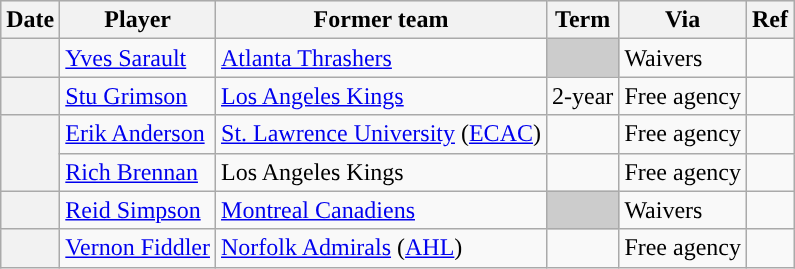<table class="wikitable plainrowheaders">
<tr style="background:#ddd; text-align:center;">
<th>Date</th>
<th>Player</th>
<th>Former team</th>
<th>Term</th>
<th>Via</th>
<th>Ref</th>
</tr>
<tr>
<th scope="row"></th>
<td><a href='#'>Yves Sarault</a></td>
<td><a href='#'>Atlanta Thrashers</a></td>
<td style="background:#ccc"></td>
<td>Waivers</td>
<td></td>
</tr>
<tr>
<th scope="row"></th>
<td><a href='#'>Stu Grimson</a></td>
<td><a href='#'>Los Angeles Kings</a></td>
<td>2-year</td>
<td>Free agency</td>
<td></td>
</tr>
<tr>
<th scope="row" rowspan=2></th>
<td><a href='#'>Erik Anderson</a></td>
<td><a href='#'>St. Lawrence University</a> (<a href='#'>ECAC</a>)</td>
<td></td>
<td>Free agency</td>
<td></td>
</tr>
<tr>
<td><a href='#'>Rich Brennan</a></td>
<td>Los Angeles Kings</td>
<td></td>
<td>Free agency</td>
<td></td>
</tr>
<tr>
<th scope="row"></th>
<td><a href='#'>Reid Simpson</a></td>
<td><a href='#'>Montreal Canadiens</a></td>
<td style="background:#ccc"></td>
<td>Waivers</td>
<td></td>
</tr>
<tr>
<th scope="row"></th>
<td><a href='#'>Vernon Fiddler</a></td>
<td><a href='#'>Norfolk Admirals</a> (<a href='#'>AHL</a>)</td>
<td></td>
<td>Free agency</td>
<td></td>
</tr>
</table>
